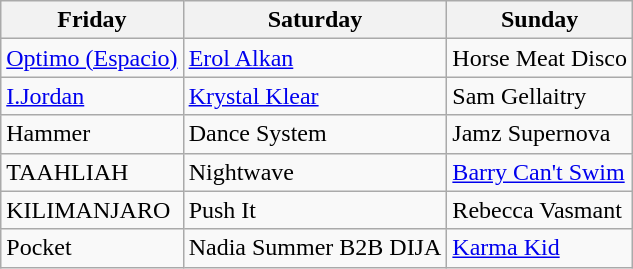<table class="wikitable">
<tr>
<th>Friday</th>
<th>Saturday</th>
<th>Sunday</th>
</tr>
<tr>
<td><a href='#'>Optimo (Espacio)</a></td>
<td><a href='#'>Erol Alkan</a></td>
<td>Horse Meat Disco</td>
</tr>
<tr>
<td><a href='#'>I.Jordan</a></td>
<td><a href='#'>Krystal Klear</a></td>
<td>Sam Gellaitry</td>
</tr>
<tr>
<td>Hammer</td>
<td>Dance System</td>
<td>Jamz Supernova</td>
</tr>
<tr>
<td>TAAHLIAH</td>
<td>Nightwave</td>
<td><a href='#'>Barry Can't Swim</a></td>
</tr>
<tr>
<td>KILIMANJARO</td>
<td>Push It</td>
<td>Rebecca Vasmant</td>
</tr>
<tr>
<td>Pocket</td>
<td>Nadia Summer B2B DIJA</td>
<td><a href='#'>Karma Kid</a></td>
</tr>
</table>
